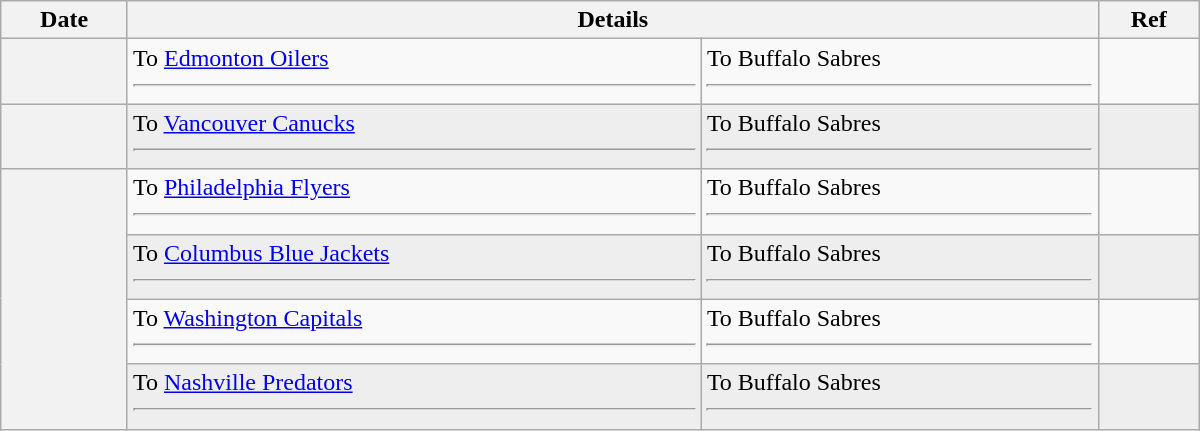<table class="wikitable plainrowheaders" style="width: 50em;">
<tr>
<th scope="col">Date</th>
<th scope="col" colspan="2">Details</th>
<th scope="col">Ref</th>
</tr>
<tr>
<th scope="row"></th>
<td valign="top">To <a href='#'>Edmonton Oilers</a><hr></td>
<td valign="top">To Buffalo Sabres<hr></td>
<td></td>
</tr>
<tr bgcolor="#eeeeee">
<th scope="row"></th>
<td valign="top">To <a href='#'>Vancouver Canucks</a><hr></td>
<td valign="top">To Buffalo Sabres<hr></td>
<td></td>
</tr>
<tr>
<th scope="row" rowspan=4></th>
<td valign="top">To <a href='#'>Philadelphia Flyers</a> <hr></td>
<td valign="top">To Buffalo Sabres <hr></td>
<td></td>
</tr>
<tr bgcolor="#eeeeee">
<td valign="top">To <a href='#'>Columbus Blue Jackets</a> <hr></td>
<td valign="top">To Buffalo Sabres <hr></td>
<td></td>
</tr>
<tr>
<td valign="top">To <a href='#'>Washington Capitals</a> <hr></td>
<td valign="top">To Buffalo Sabres <hr></td>
<td></td>
</tr>
<tr bgcolor="#eeeeee">
<td valign="top">To <a href='#'>Nashville Predators</a> <hr></td>
<td valign="top">To Buffalo Sabres <hr></td>
<td></td>
</tr>
</table>
